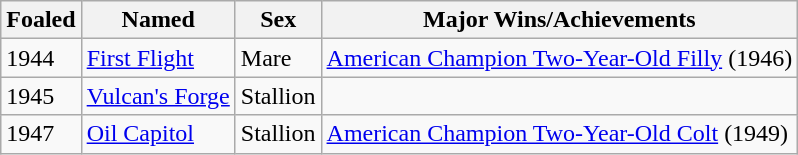<table class="wikitable">
<tr>
<th>Foaled</th>
<th>Named</th>
<th>Sex</th>
<th>Major Wins/Achievements</th>
</tr>
<tr>
<td>1944</td>
<td><a href='#'>First Flight</a></td>
<td>Mare</td>
<td><a href='#'>American Champion Two-Year-Old Filly</a> (1946)</td>
</tr>
<tr>
<td>1945</td>
<td><a href='#'>Vulcan's Forge</a></td>
<td>Stallion</td>
<td></td>
</tr>
<tr>
<td>1947</td>
<td><a href='#'>Oil Capitol</a></td>
<td>Stallion</td>
<td><a href='#'>American Champion Two-Year-Old Colt</a> (1949)</td>
</tr>
</table>
